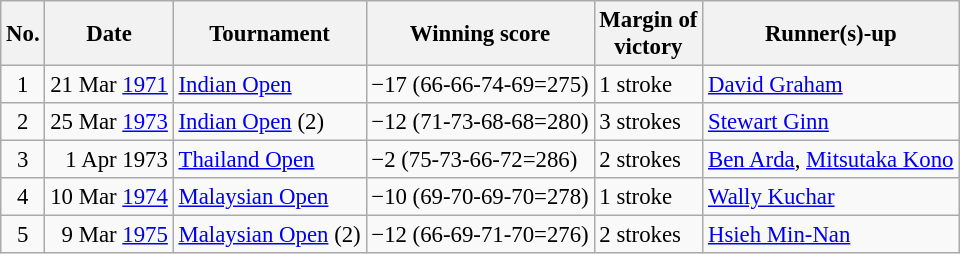<table class="wikitable" style="font-size:95%;">
<tr>
<th>No.</th>
<th>Date</th>
<th>Tournament</th>
<th>Winning score</th>
<th>Margin of<br>victory</th>
<th>Runner(s)-up</th>
</tr>
<tr>
<td align=center>1</td>
<td align="right">21 Mar <a href='#'>1971</a></td>
<td><a href='#'>Indian Open</a></td>
<td>−17 (66-66-74-69=275)</td>
<td>1 stroke</td>
<td> <a href='#'>David Graham</a></td>
</tr>
<tr>
<td align=center>2</td>
<td align="right">25 Mar <a href='#'>1973</a></td>
<td><a href='#'>Indian Open</a> (2)</td>
<td>−12 (71-73-68-68=280)</td>
<td>3 strokes</td>
<td> <a href='#'>Stewart Ginn</a></td>
</tr>
<tr>
<td align=center>3</td>
<td align="right">1 Apr 1973</td>
<td><a href='#'>Thailand Open</a></td>
<td>−2 (75-73-66-72=286)</td>
<td>2 strokes</td>
<td> <a href='#'>Ben Arda</a>,  <a href='#'>Mitsutaka Kono</a></td>
</tr>
<tr>
<td align=center>4</td>
<td align="right">10 Mar <a href='#'>1974</a></td>
<td><a href='#'>Malaysian Open</a></td>
<td>−10 (69-70-69-70=278)</td>
<td>1 stroke</td>
<td> <a href='#'>Wally Kuchar</a></td>
</tr>
<tr>
<td align=center>5</td>
<td align="right">9 Mar <a href='#'>1975</a></td>
<td><a href='#'>Malaysian Open</a> (2)</td>
<td>−12 (66-69-71-70=276)</td>
<td>2 strokes</td>
<td> <a href='#'>Hsieh Min-Nan</a></td>
</tr>
</table>
